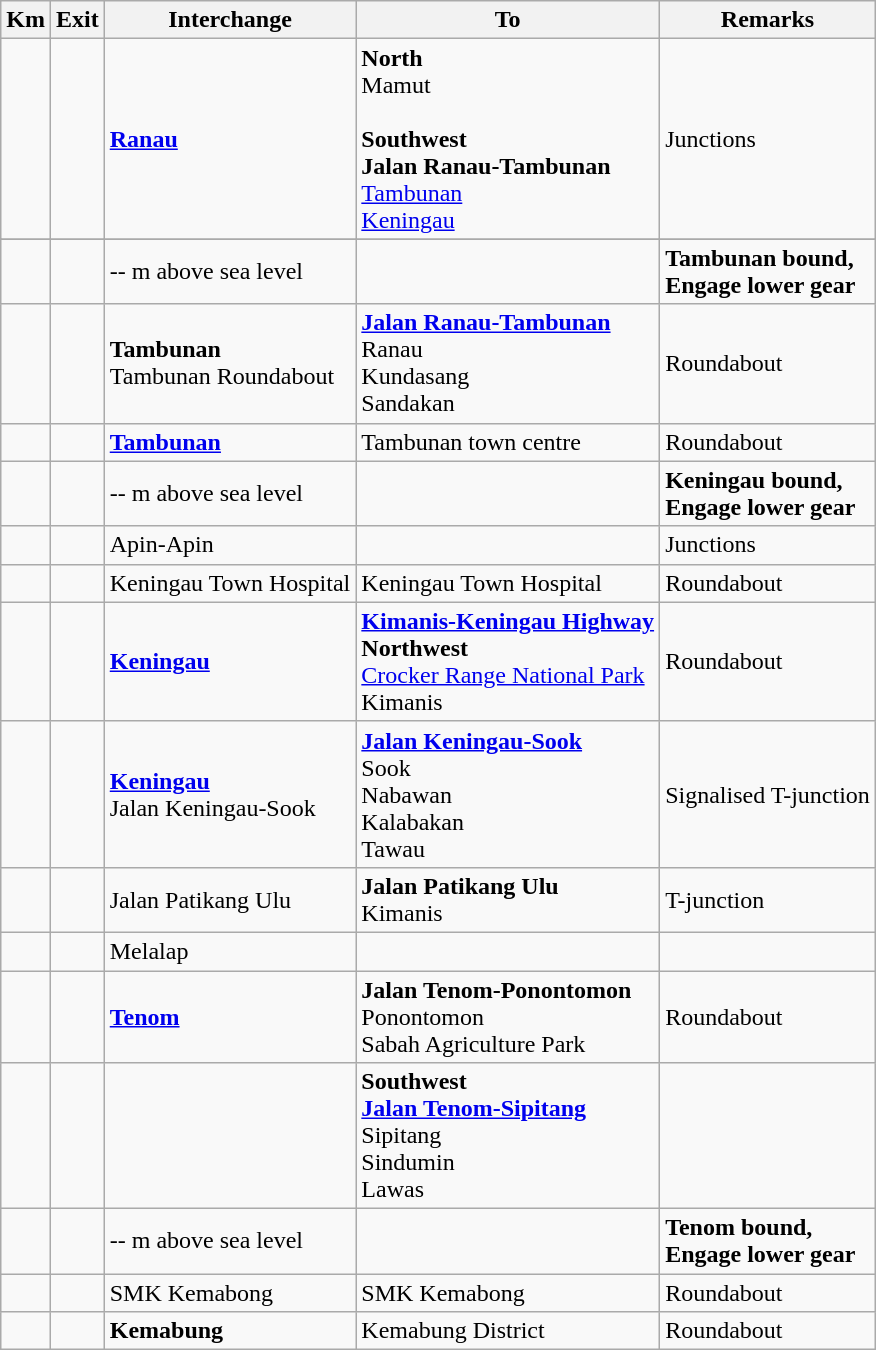<table class="wikitable">
<tr>
<th>Km</th>
<th>Exit</th>
<th>Interchange</th>
<th>To</th>
<th>Remarks</th>
</tr>
<tr>
<td></td>
<td></td>
<td><strong><a href='#'>Ranau</a></strong></td>
<td><strong>North</strong><br>Mamut<br><br><strong>Southwest</strong><br> <strong>Jalan Ranau-Tambunan</strong><br><a href='#'>Tambunan</a><br><a href='#'>Keningau</a></td>
<td>Junctions</td>
</tr>
<tr>
</tr>
<tr>
<td></td>
<td></td>
<td>-- m above sea level</td>
<td></td>
<td><strong>Tambunan bound,<br>Engage lower gear</strong></td>
</tr>
<tr>
<td></td>
<td></td>
<td><strong>Tambunan</strong><br>Tambunan Roundabout</td>
<td> <strong><a href='#'>Jalan Ranau-Tambunan</a></strong><br>Ranau<br>Kundasang<br>Sandakan</td>
<td>Roundabout</td>
</tr>
<tr>
<td></td>
<td></td>
<td><strong><a href='#'>Tambunan</a></strong></td>
<td>Tambunan town centre</td>
<td>Roundabout</td>
</tr>
<tr>
<td></td>
<td></td>
<td>-- m above sea level</td>
<td></td>
<td><strong>Keningau bound,<br>Engage lower gear</strong></td>
</tr>
<tr>
<td></td>
<td></td>
<td>Apin-Apin</td>
<td></td>
<td>Junctions</td>
</tr>
<tr>
<td></td>
<td></td>
<td>Keningau Town Hospital</td>
<td> Keningau Town Hospital</td>
<td>Roundabout</td>
</tr>
<tr>
<td></td>
<td></td>
<td><strong><a href='#'>Keningau</a></strong></td>
<td> <strong><a href='#'>Kimanis-Keningau Highway</a></strong><br><strong>Northwest</strong><br><a href='#'>Crocker Range National Park</a><br>Kimanis</td>
<td>Roundabout</td>
</tr>
<tr>
<td></td>
<td></td>
<td><strong><a href='#'>Keningau</a></strong><br>Jalan Keningau-Sook</td>
<td><strong><a href='#'>Jalan Keningau-Sook</a></strong><br>Sook<br>Nabawan<br>Kalabakan<br>Tawau</td>
<td>Signalised T-junction</td>
</tr>
<tr>
<td></td>
<td></td>
<td>Jalan Patikang Ulu</td>
<td><strong>Jalan Patikang Ulu</strong><br>Kimanis</td>
<td>T-junction</td>
</tr>
<tr>
<td></td>
<td></td>
<td>Melalap</td>
<td></td>
<td></td>
</tr>
<tr>
<td></td>
<td></td>
<td><strong><a href='#'>Tenom</a></strong></td>
<td><strong>Jalan Tenom-Ponontomon</strong><br>Ponontomon<br>Sabah Agriculture Park</td>
<td>Roundabout</td>
</tr>
<tr>
<td></td>
<td></td>
<td></td>
<td><strong>Southwest</strong><br> <strong><a href='#'>Jalan Tenom-Sipitang</a></strong><br>Sipitang<br>Sindumin<br>Lawas</td>
<td></td>
</tr>
<tr>
<td></td>
<td></td>
<td>-- m above sea level</td>
<td></td>
<td><strong>Tenom bound,<br>Engage lower gear</strong></td>
</tr>
<tr>
<td></td>
<td></td>
<td>SMK Kemabong</td>
<td>SMK Kemabong</td>
<td>Roundabout</td>
</tr>
<tr>
<td></td>
<td></td>
<td><strong>Kemabung</strong></td>
<td>Kemabung District</td>
<td>Roundabout</td>
</tr>
</table>
